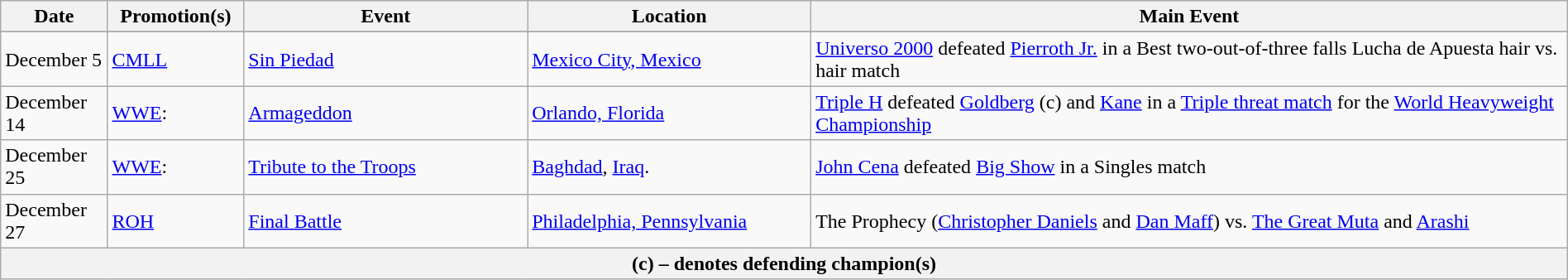<table class="wikitable" style="width:100%;">
<tr>
<th width="5%">Date</th>
<th width="5%">Promotion(s)</th>
<th style="width:15%;">Event</th>
<th style="width:15%;">Location</th>
<th style="width:40%;">Main Event</th>
</tr>
<tr style="width:20%;" |Notes>
</tr>
<tr>
<td>December 5</td>
<td><a href='#'>CMLL</a></td>
<td><a href='#'>Sin Piedad</a></td>
<td><a href='#'>Mexico City, Mexico</a></td>
<td><a href='#'>Universo 2000</a> defeated <a href='#'>Pierroth Jr.</a> in a Best two-out-of-three falls Lucha de Apuesta hair vs. hair match</td>
</tr>
<tr>
<td>December 14</td>
<td><a href='#'>WWE</a>:<br></td>
<td><a href='#'>Armageddon</a></td>
<td><a href='#'>Orlando, Florida</a></td>
<td><a href='#'>Triple H</a> defeated <a href='#'>Goldberg</a> (c) and <a href='#'>Kane</a> in a <a href='#'>Triple threat match</a> for the <a href='#'>World Heavyweight Championship</a></td>
</tr>
<tr>
<td>December 25</td>
<td><a href='#'>WWE</a>:<br></td>
<td><a href='#'>Tribute to the Troops</a></td>
<td><a href='#'>Baghdad</a>, <a href='#'>Iraq</a>.</td>
<td><a href='#'>John Cena</a> defeated <a href='#'>Big Show</a> in a Singles match</td>
</tr>
<tr>
<td>December 27</td>
<td><a href='#'>ROH</a></td>
<td><a href='#'>Final Battle</a></td>
<td><a href='#'>Philadelphia, Pennsylvania</a></td>
<td>The Prophecy (<a href='#'>Christopher Daniels</a> and <a href='#'>Dan Maff</a>) vs. <a href='#'>The Great Muta</a> and <a href='#'>Arashi</a></td>
</tr>
<tr>
<th colspan="6">(c) – denotes defending champion(s)</th>
</tr>
</table>
